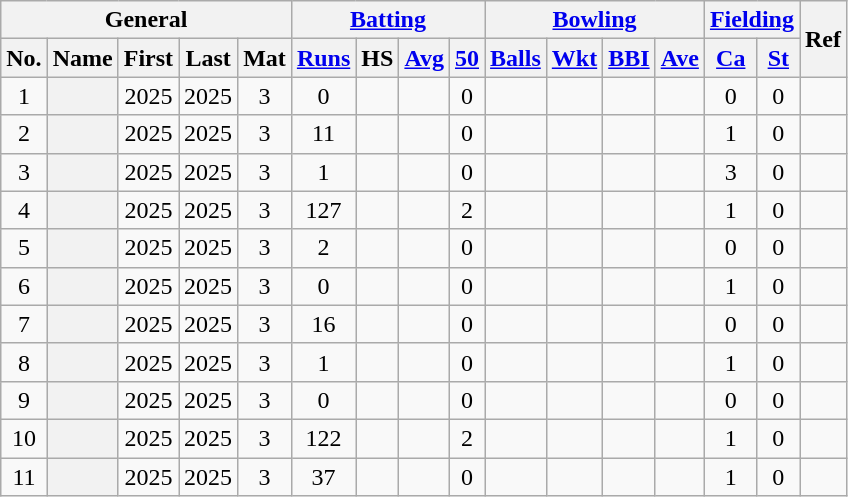<table class="wikitable plainrowheaders sortable">
<tr align="center">
<th scope="col" colspan=5 class="unsortable">General</th>
<th scope="col" colspan=4 class="unsortable"><a href='#'>Batting</a></th>
<th scope="col" colspan=4 class="unsortable"><a href='#'>Bowling</a></th>
<th scope="col" colspan=2 class="unsortable"><a href='#'>Fielding</a></th>
<th scope="col" rowspan=2 class="unsortable">Ref</th>
</tr>
<tr align="center">
<th scope="col">No.</th>
<th scope="col">Name</th>
<th scope="col">First</th>
<th scope="col">Last</th>
<th scope="col">Mat</th>
<th scope="col"><a href='#'>Runs</a></th>
<th scope="col">HS</th>
<th scope="col"><a href='#'>Avg</a></th>
<th scope="col"><a href='#'>50</a></th>
<th scope="col"><a href='#'>Balls</a></th>
<th scope="col"><a href='#'>Wkt</a></th>
<th scope="col"><a href='#'>BBI</a></th>
<th scope="col"><a href='#'>Ave</a></th>
<th scope="col"><a href='#'>Ca</a></th>
<th scope="col"><a href='#'>St</a></th>
</tr>
<tr align="center">
<td>1</td>
<th scope="row"></th>
<td>2025</td>
<td>2025</td>
<td>3</td>
<td>0</td>
<td></td>
<td></td>
<td>0</td>
<td></td>
<td></td>
<td></td>
<td></td>
<td>0</td>
<td>0</td>
<td></td>
</tr>
<tr align="center">
<td>2</td>
<th scope="row"></th>
<td>2025</td>
<td>2025</td>
<td>3</td>
<td>11</td>
<td></td>
<td></td>
<td>0</td>
<td></td>
<td></td>
<td></td>
<td></td>
<td>1</td>
<td>0</td>
<td></td>
</tr>
<tr align="center">
<td>3</td>
<th scope="row"></th>
<td>2025</td>
<td>2025</td>
<td>3</td>
<td>1</td>
<td></td>
<td></td>
<td>0</td>
<td></td>
<td></td>
<td></td>
<td></td>
<td>3</td>
<td>0</td>
<td></td>
</tr>
<tr align="center">
<td>4</td>
<th scope="row"></th>
<td>2025</td>
<td>2025</td>
<td>3</td>
<td>127</td>
<td></td>
<td></td>
<td>2</td>
<td></td>
<td></td>
<td></td>
<td></td>
<td>1</td>
<td>0</td>
<td></td>
</tr>
<tr align="center">
<td>5</td>
<th scope="row"></th>
<td>2025</td>
<td>2025</td>
<td>3</td>
<td>2</td>
<td></td>
<td></td>
<td>0</td>
<td></td>
<td></td>
<td></td>
<td></td>
<td>0</td>
<td>0</td>
<td></td>
</tr>
<tr align="center">
<td>6</td>
<th scope="row"></th>
<td>2025</td>
<td>2025</td>
<td>3</td>
<td>0</td>
<td></td>
<td></td>
<td>0</td>
<td></td>
<td></td>
<td></td>
<td></td>
<td>1</td>
<td>0</td>
<td></td>
</tr>
<tr align="center">
<td>7</td>
<th scope="row"></th>
<td>2025</td>
<td>2025</td>
<td>3</td>
<td>16</td>
<td></td>
<td></td>
<td>0</td>
<td></td>
<td></td>
<td></td>
<td></td>
<td>0</td>
<td>0</td>
<td></td>
</tr>
<tr align="center">
<td>8</td>
<th scope="row"></th>
<td>2025</td>
<td>2025</td>
<td>3</td>
<td>1</td>
<td></td>
<td></td>
<td>0</td>
<td></td>
<td></td>
<td></td>
<td></td>
<td>1</td>
<td>0</td>
<td></td>
</tr>
<tr align="center">
<td>9</td>
<th scope="row"></th>
<td>2025</td>
<td>2025</td>
<td>3</td>
<td>0</td>
<td></td>
<td></td>
<td>0</td>
<td></td>
<td></td>
<td></td>
<td></td>
<td>0</td>
<td>0</td>
<td></td>
</tr>
<tr align="center">
<td>10</td>
<th scope="row"></th>
<td>2025</td>
<td>2025</td>
<td>3</td>
<td>122</td>
<td></td>
<td></td>
<td>2</td>
<td></td>
<td></td>
<td></td>
<td></td>
<td>1</td>
<td>0</td>
<td></td>
</tr>
<tr align="center">
<td>11</td>
<th scope="row"></th>
<td>2025</td>
<td>2025</td>
<td>3</td>
<td>37</td>
<td></td>
<td></td>
<td>0</td>
<td></td>
<td></td>
<td></td>
<td></td>
<td>1</td>
<td>0</td>
<td></td>
</tr>
</table>
